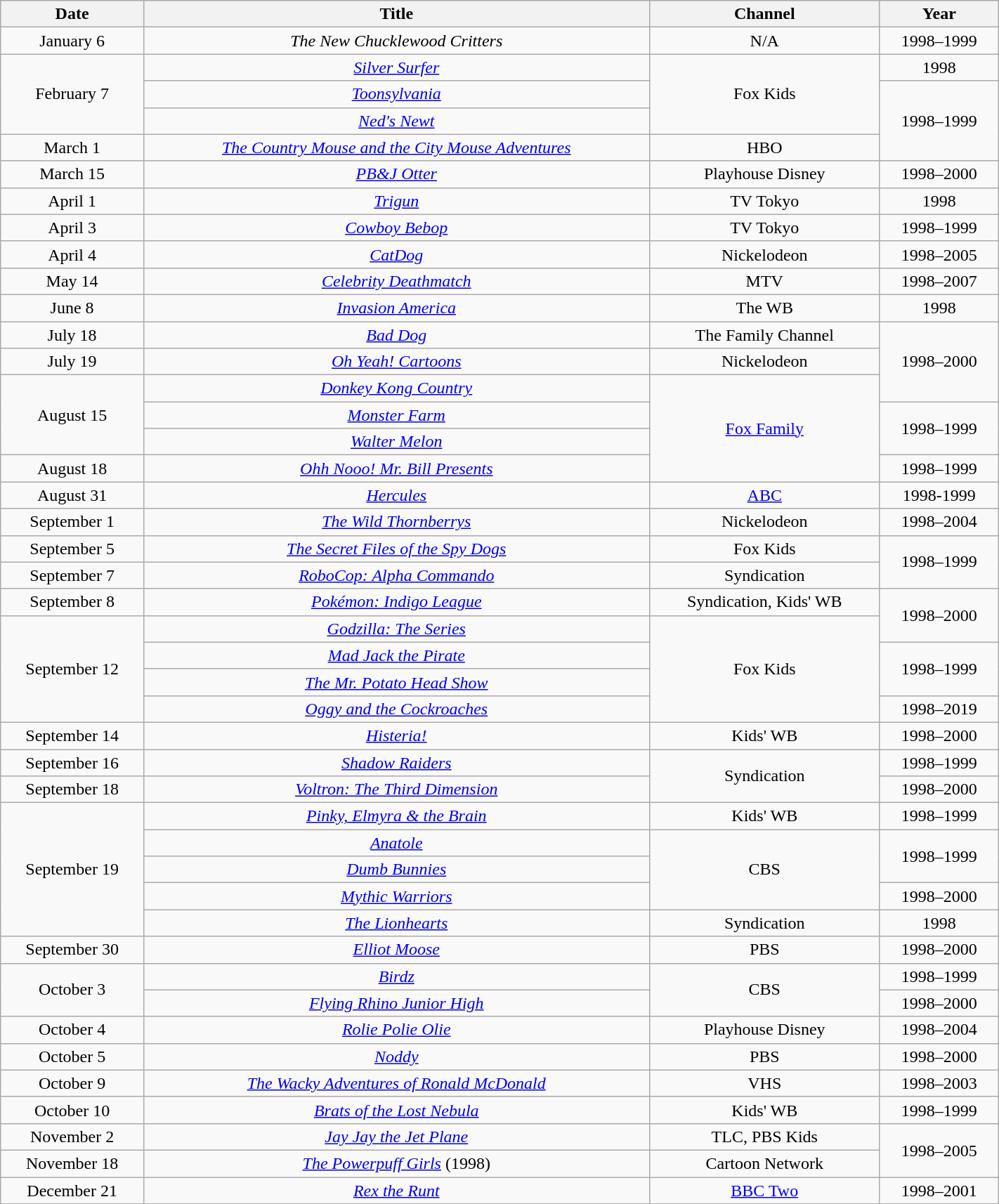<table class="wikitable sortable" style="text-align: center" width="75%">
<tr>
<th scope="col">Date</th>
<th scope="col">Title</th>
<th scope="col">Channel</th>
<th scope="col">Year</th>
</tr>
<tr>
<td>January 6</td>
<td><em>The New Chucklewood Critters</em></td>
<td>N/A</td>
<td>1998–1999</td>
</tr>
<tr>
<td rowspan=3>February 7</td>
<td><em><a href='#'>Silver Surfer</a></em></td>
<td rowspan=3>Fox Kids</td>
<td>1998</td>
</tr>
<tr>
<td><em><a href='#'>Toonsylvania</a></em></td>
<td rowspan=3>1998–1999</td>
</tr>
<tr>
<td><em><a href='#'>Ned's Newt</a></em></td>
</tr>
<tr>
<td>March 1</td>
<td><em><a href='#'>The Country Mouse and the City Mouse Adventures</a></em></td>
<td>HBO</td>
</tr>
<tr>
<td>March 15</td>
<td><em><a href='#'>PB&J Otter</a></em></td>
<td>Playhouse Disney</td>
<td>1998–2000</td>
</tr>
<tr>
<td>April 1</td>
<td><em><a href='#'>Trigun</a></em></td>
<td>TV Tokyo</td>
<td>1998</td>
</tr>
<tr>
<td>April 3</td>
<td><em><a href='#'>Cowboy Bebop</a></em></td>
<td>TV Tokyo</td>
<td>1998–1999</td>
</tr>
<tr>
<td>April 4</td>
<td><em><a href='#'>CatDog</a></em></td>
<td>Nickelodeon</td>
<td>1998–2005</td>
</tr>
<tr>
<td>May 14</td>
<td><em><a href='#'>Celebrity Deathmatch</a></em></td>
<td>MTV</td>
<td>1998–2007</td>
</tr>
<tr>
<td>June 8</td>
<td><em><a href='#'>Invasion America</a></em></td>
<td>The WB</td>
<td>1998</td>
</tr>
<tr>
<td>July 18</td>
<td><em><a href='#'>Bad Dog</a></em></td>
<td>The Family Channel</td>
<td rowspan=3>1998–2000</td>
</tr>
<tr>
<td>July 19</td>
<td><em><a href='#'>Oh Yeah! Cartoons</a></em></td>
<td>Nickelodeon</td>
</tr>
<tr>
<td rowspan=3>August 15</td>
<td><em><a href='#'>Donkey Kong Country</a></em></td>
<td rowspan=4><a href='#'>Fox Family</a></td>
</tr>
<tr>
<td><em><a href='#'>Monster Farm</a></em></td>
<td rowspan=2>1998–1999</td>
</tr>
<tr>
<td><em><a href='#'>Walter Melon</a></em></td>
</tr>
<tr>
<td>August 18</td>
<td><em><a href='#'>Ohh Nooo! Mr. Bill Presents</a></em></td>
<td>1998–1999</td>
</tr>
<tr>
<td>August 31</td>
<td><em><a href='#'>Hercules</a></em></td>
<td><a href='#'>ABC</a></td>
<td>1998-1999</td>
</tr>
<tr>
<td>September 1</td>
<td><em><a href='#'>The Wild Thornberrys</a></em></td>
<td>Nickelodeon</td>
<td>1998–2004</td>
</tr>
<tr>
<td>September 5</td>
<td><em><a href='#'>The Secret Files of the Spy Dogs</a></em></td>
<td>Fox Kids</td>
<td rowspan=2>1998–1999</td>
</tr>
<tr>
<td>September 7</td>
<td><em><a href='#'>RoboCop: Alpha Commando</a></em></td>
<td>Syndication</td>
</tr>
<tr>
<td>September 8</td>
<td><em><a href='#'>Pokémon: Indigo League</a></em></td>
<td>Syndication, Kids' WB</td>
<td rowspan=2>1998–2000</td>
</tr>
<tr>
<td rowspan=4>September 12</td>
<td><em><a href='#'>Godzilla: The Series</a></em></td>
<td rowspan=4>Fox Kids</td>
</tr>
<tr>
<td><em><a href='#'>Mad Jack the Pirate</a></em></td>
<td rowspan=2>1998–1999</td>
</tr>
<tr>
<td><em><a href='#'>The Mr. Potato Head Show</a></em></td>
</tr>
<tr>
<td><em><a href='#'>Oggy and the Cockroaches</a></em></td>
<td>1998–2019</td>
</tr>
<tr>
<td>September 14</td>
<td><em><a href='#'>Histeria!</a></em></td>
<td>Kids' WB</td>
<td>1998–2000</td>
</tr>
<tr>
<td>September 16</td>
<td><em><a href='#'>Shadow Raiders</a></em></td>
<td rowspan=2>Syndication</td>
<td>1998–1999</td>
</tr>
<tr>
<td>September 18</td>
<td><em><a href='#'>Voltron: The Third Dimension</a></em></td>
<td>1998–2000</td>
</tr>
<tr>
<td rowspan=5>September 19</td>
<td><em><a href='#'>Pinky, Elmyra & the Brain</a></em></td>
<td>Kids' WB</td>
<td>1998–1999</td>
</tr>
<tr>
<td><em><a href='#'>Anatole</a></em></td>
<td rowspan=3>CBS</td>
<td rowspan=2>1998–1999</td>
</tr>
<tr>
<td><em><a href='#'>Dumb Bunnies</a></em></td>
</tr>
<tr>
<td><em><a href='#'>Mythic Warriors</a></em></td>
<td>1998–2000</td>
</tr>
<tr>
<td><em><a href='#'>The Lionhearts</a></em></td>
<td>Syndication</td>
<td>1998</td>
</tr>
<tr>
<td>September 30</td>
<td><em><a href='#'>Elliot Moose</a></em></td>
<td>PBS</td>
<td>1998–2000</td>
</tr>
<tr>
<td rowspan=2>October 3</td>
<td><em><a href='#'>Birdz</a></em></td>
<td rowspan=2>CBS</td>
<td>1998–1999</td>
</tr>
<tr>
<td><em><a href='#'>Flying Rhino Junior High</a></em></td>
<td>1998–2000</td>
</tr>
<tr>
<td>October 4</td>
<td><em><a href='#'>Rolie Polie Olie</a></em></td>
<td>Playhouse Disney</td>
<td>1998–2004</td>
</tr>
<tr>
<td>October 5</td>
<td><em><a href='#'>Noddy</a></em></td>
<td>PBS</td>
<td>1998–2000</td>
</tr>
<tr>
<td>October 9</td>
<td><em><a href='#'>The Wacky Adventures of Ronald McDonald</a></em></td>
<td>VHS</td>
<td>1998–2003</td>
</tr>
<tr>
<td>October 10</td>
<td><em><a href='#'>Brats of the Lost Nebula</a></em></td>
<td>Kids' WB</td>
<td>1998–1999</td>
</tr>
<tr>
<td>November 2</td>
<td><em><a href='#'>Jay Jay the Jet Plane</a></em></td>
<td>TLC, PBS Kids</td>
<td rowspan=2>1998–2005</td>
</tr>
<tr>
<td>November 18</td>
<td><em><a href='#'>The Powerpuff Girls</a></em> (1998)</td>
<td>Cartoon Network</td>
</tr>
<tr>
<td>December 21</td>
<td><em><a href='#'>Rex the Runt</a></em></td>
<td><a href='#'>BBC Two</a></td>
<td>1998–2001</td>
</tr>
</table>
